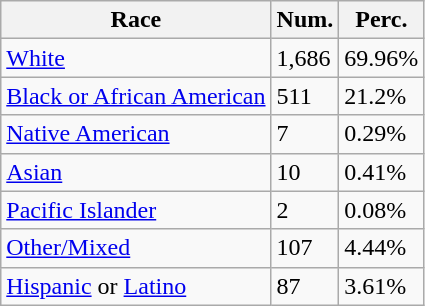<table class="wikitable">
<tr>
<th>Race</th>
<th>Num.</th>
<th>Perc.</th>
</tr>
<tr>
<td><a href='#'>White</a></td>
<td>1,686</td>
<td>69.96%</td>
</tr>
<tr>
<td><a href='#'>Black or African American</a></td>
<td>511</td>
<td>21.2%</td>
</tr>
<tr>
<td><a href='#'>Native American</a></td>
<td>7</td>
<td>0.29%</td>
</tr>
<tr>
<td><a href='#'>Asian</a></td>
<td>10</td>
<td>0.41%</td>
</tr>
<tr>
<td><a href='#'>Pacific Islander</a></td>
<td>2</td>
<td>0.08%</td>
</tr>
<tr>
<td><a href='#'>Other/Mixed</a></td>
<td>107</td>
<td>4.44%</td>
</tr>
<tr>
<td><a href='#'>Hispanic</a> or <a href='#'>Latino</a></td>
<td>87</td>
<td>3.61%</td>
</tr>
</table>
